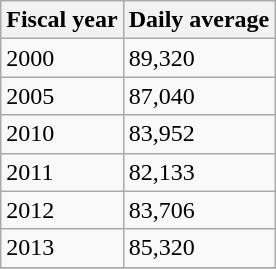<table class="wikitable">
<tr>
<th>Fiscal year</th>
<th>Daily average</th>
</tr>
<tr>
<td>2000</td>
<td>89,320</td>
</tr>
<tr>
<td>2005</td>
<td>87,040</td>
</tr>
<tr>
<td>2010</td>
<td>83,952</td>
</tr>
<tr>
<td>2011</td>
<td>82,133</td>
</tr>
<tr>
<td>2012</td>
<td>83,706</td>
</tr>
<tr>
<td>2013</td>
<td>85,320</td>
</tr>
<tr>
</tr>
</table>
